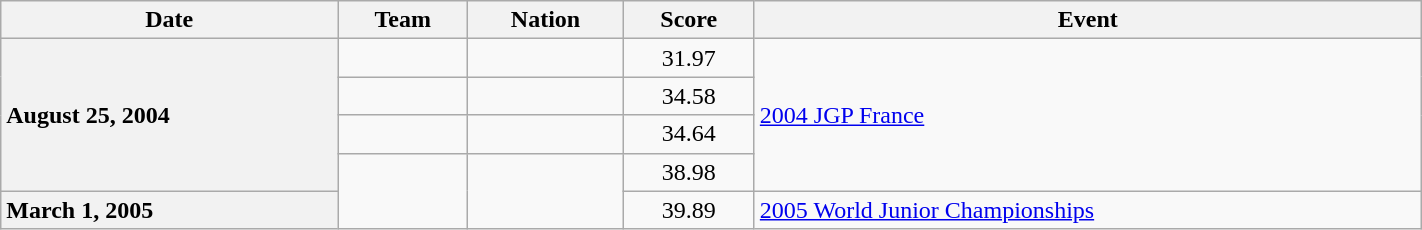<table class="wikitable unsortable" style="text-align:left; width:75%">
<tr>
<th scope="col">Date</th>
<th scope="col">Team</th>
<th scope="col">Nation</th>
<th scope="col">Score</th>
<th scope="col">Event</th>
</tr>
<tr>
<th scope="row" style="text-align:left" rowspan="4">August 25, 2004</th>
<td></td>
<td></td>
<td style="text-align:center">31.97</td>
<td rowspan="4"><a href='#'>2004 JGP France</a></td>
</tr>
<tr>
<td></td>
<td></td>
<td style="text-align:center">34.58</td>
</tr>
<tr>
<td></td>
<td></td>
<td style="text-align:center">34.64</td>
</tr>
<tr>
<td rowspan="2"></td>
<td rowspan="2"></td>
<td style="text-align:center">38.98</td>
</tr>
<tr>
<th scope="row" style="text-align:left">March 1, 2005</th>
<td style="text-align:center;">39.89</td>
<td><a href='#'>2005 World Junior Championships</a></td>
</tr>
</table>
